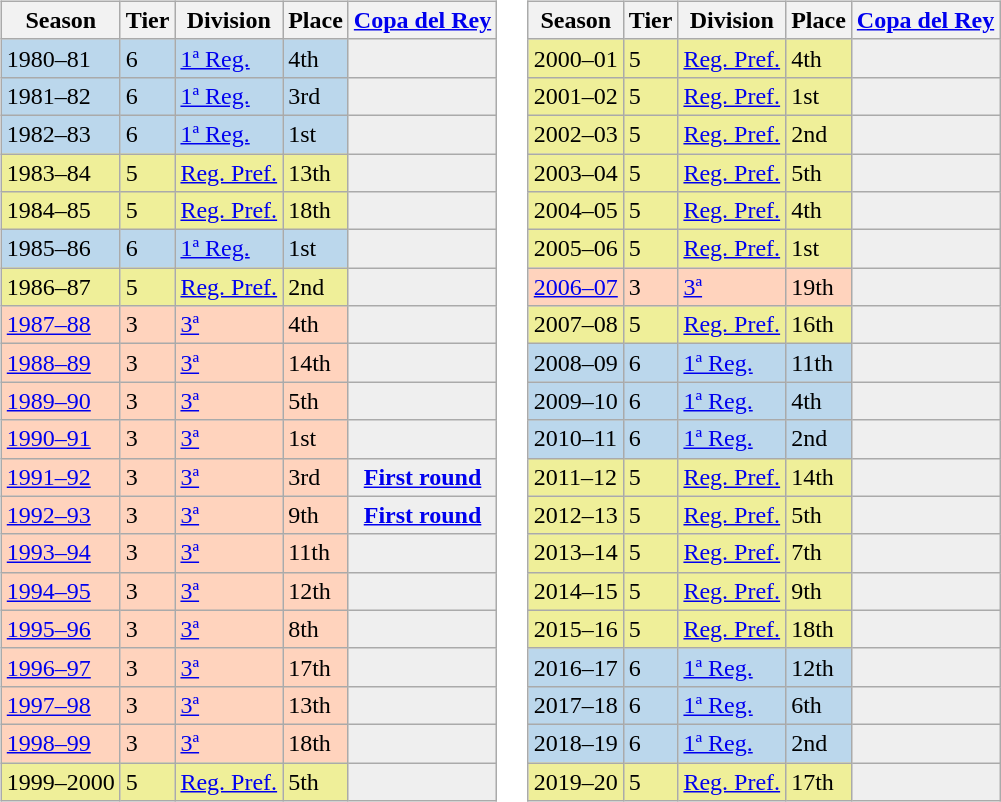<table>
<tr>
<td valign="top" width=0%><br><table class="wikitable">
<tr style="background:#f0f6fa;">
<th>Season</th>
<th>Tier</th>
<th>Division</th>
<th>Place</th>
<th><a href='#'>Copa del Rey</a></th>
</tr>
<tr>
<td style="background:#BBD7EC;">1980–81</td>
<td style="background:#BBD7EC;">6</td>
<td style="background:#BBD7EC;"><a href='#'>1ª Reg.</a></td>
<td style="background:#BBD7EC;">4th</td>
<td style="background:#efefef;"></td>
</tr>
<tr>
<td style="background:#BBD7EC;">1981–82</td>
<td style="background:#BBD7EC;">6</td>
<td style="background:#BBD7EC;"><a href='#'>1ª Reg.</a></td>
<td style="background:#BBD7EC;">3rd</td>
<td style="background:#efefef;"></td>
</tr>
<tr>
<td style="background:#BBD7EC;">1982–83</td>
<td style="background:#BBD7EC;">6</td>
<td style="background:#BBD7EC;"><a href='#'>1ª Reg.</a></td>
<td style="background:#BBD7EC;">1st</td>
<td style="background:#efefef;"></td>
</tr>
<tr>
<td style="background:#EFEF99;">1983–84</td>
<td style="background:#EFEF99;">5</td>
<td style="background:#EFEF99;"><a href='#'>Reg. Pref.</a></td>
<td style="background:#EFEF99;">13th</td>
<td style="background:#efefef;"></td>
</tr>
<tr>
<td style="background:#EFEF99;">1984–85</td>
<td style="background:#EFEF99;">5</td>
<td style="background:#EFEF99;"><a href='#'>Reg. Pref.</a></td>
<td style="background:#EFEF99;">18th</td>
<td style="background:#efefef;"></td>
</tr>
<tr>
<td style="background:#BBD7EC;">1985–86</td>
<td style="background:#BBD7EC;">6</td>
<td style="background:#BBD7EC;"><a href='#'>1ª Reg.</a></td>
<td style="background:#BBD7EC;">1st</td>
<td style="background:#efefef;"></td>
</tr>
<tr>
<td style="background:#EFEF99;">1986–87</td>
<td style="background:#EFEF99;">5</td>
<td style="background:#EFEF99;"><a href='#'>Reg. Pref.</a></td>
<td style="background:#EFEF99;">2nd</td>
<td style="background:#efefef;"></td>
</tr>
<tr>
<td style="background:#FFD3BD;"><a href='#'>1987–88</a></td>
<td style="background:#FFD3BD;">3</td>
<td style="background:#FFD3BD;"><a href='#'>3ª</a></td>
<td style="background:#FFD3BD;">4th</td>
<th style="background:#efefef;"></th>
</tr>
<tr>
<td style="background:#FFD3BD;"><a href='#'>1988–89</a></td>
<td style="background:#FFD3BD;">3</td>
<td style="background:#FFD3BD;"><a href='#'>3ª</a></td>
<td style="background:#FFD3BD;">14th</td>
<th style="background:#efefef;"></th>
</tr>
<tr>
<td style="background:#FFD3BD;"><a href='#'>1989–90</a></td>
<td style="background:#FFD3BD;">3</td>
<td style="background:#FFD3BD;"><a href='#'>3ª</a></td>
<td style="background:#FFD3BD;">5th</td>
<th style="background:#efefef;"></th>
</tr>
<tr>
<td style="background:#FFD3BD;"><a href='#'>1990–91</a></td>
<td style="background:#FFD3BD;">3</td>
<td style="background:#FFD3BD;"><a href='#'>3ª</a></td>
<td style="background:#FFD3BD;">1st</td>
<th style="background:#efefef;"></th>
</tr>
<tr>
<td style="background:#FFD3BD;"><a href='#'>1991–92</a></td>
<td style="background:#FFD3BD;">3</td>
<td style="background:#FFD3BD;"><a href='#'>3ª</a></td>
<td style="background:#FFD3BD;">3rd</td>
<th style="background:#efefef;"><a href='#'>First round</a></th>
</tr>
<tr>
<td style="background:#FFD3BD;"><a href='#'>1992–93</a></td>
<td style="background:#FFD3BD;">3</td>
<td style="background:#FFD3BD;"><a href='#'>3ª</a></td>
<td style="background:#FFD3BD;">9th</td>
<th style="background:#efefef;"><a href='#'>First round</a></th>
</tr>
<tr>
<td style="background:#FFD3BD;"><a href='#'>1993–94</a></td>
<td style="background:#FFD3BD;">3</td>
<td style="background:#FFD3BD;"><a href='#'>3ª</a></td>
<td style="background:#FFD3BD;">11th</td>
<th style="background:#efefef;"></th>
</tr>
<tr>
<td style="background:#FFD3BD;"><a href='#'>1994–95</a></td>
<td style="background:#FFD3BD;">3</td>
<td style="background:#FFD3BD;"><a href='#'>3ª</a></td>
<td style="background:#FFD3BD;">12th</td>
<th style="background:#efefef;"></th>
</tr>
<tr>
<td style="background:#FFD3BD;"><a href='#'>1995–96</a></td>
<td style="background:#FFD3BD;">3</td>
<td style="background:#FFD3BD;"><a href='#'>3ª</a></td>
<td style="background:#FFD3BD;">8th</td>
<th style="background:#efefef;"></th>
</tr>
<tr>
<td style="background:#FFD3BD;"><a href='#'>1996–97</a></td>
<td style="background:#FFD3BD;">3</td>
<td style="background:#FFD3BD;"><a href='#'>3ª</a></td>
<td style="background:#FFD3BD;">17th</td>
<th style="background:#efefef;"></th>
</tr>
<tr>
<td style="background:#FFD3BD;"><a href='#'>1997–98</a></td>
<td style="background:#FFD3BD;">3</td>
<td style="background:#FFD3BD;"><a href='#'>3ª</a></td>
<td style="background:#FFD3BD;">13th</td>
<th style="background:#efefef;"></th>
</tr>
<tr>
<td style="background:#FFD3BD;"><a href='#'>1998–99</a></td>
<td style="background:#FFD3BD;">3</td>
<td style="background:#FFD3BD;"><a href='#'>3ª</a></td>
<td style="background:#FFD3BD;">18th</td>
<th style="background:#efefef;"></th>
</tr>
<tr>
<td style="background:#EFEF99;">1999–2000</td>
<td style="background:#EFEF99;">5</td>
<td style="background:#EFEF99;"><a href='#'>Reg. Pref.</a></td>
<td style="background:#EFEF99;">5th</td>
<td style="background:#efefef;"></td>
</tr>
</table>
</td>
<td valign="top" width=0%><br><table class="wikitable">
<tr style="background:#f0f6fa;">
<th>Season</th>
<th>Tier</th>
<th>Division</th>
<th>Place</th>
<th><a href='#'>Copa del Rey</a></th>
</tr>
<tr>
<td style="background:#EFEF99;">2000–01</td>
<td style="background:#EFEF99;">5</td>
<td style="background:#EFEF99;"><a href='#'>Reg. Pref.</a></td>
<td style="background:#EFEF99;">4th</td>
<td style="background:#efefef;"></td>
</tr>
<tr>
<td style="background:#EFEF99;">2001–02</td>
<td style="background:#EFEF99;">5</td>
<td style="background:#EFEF99;"><a href='#'>Reg. Pref.</a></td>
<td style="background:#EFEF99;">1st</td>
<td style="background:#efefef;"></td>
</tr>
<tr>
<td style="background:#EFEF99;">2002–03</td>
<td style="background:#EFEF99;">5</td>
<td style="background:#EFEF99;"><a href='#'>Reg. Pref.</a></td>
<td style="background:#EFEF99;">2nd</td>
<td style="background:#efefef;"></td>
</tr>
<tr>
<td style="background:#EFEF99;">2003–04</td>
<td style="background:#EFEF99;">5</td>
<td style="background:#EFEF99;"><a href='#'>Reg. Pref.</a></td>
<td style="background:#EFEF99;">5th</td>
<td style="background:#efefef;"></td>
</tr>
<tr>
<td style="background:#EFEF99;">2004–05</td>
<td style="background:#EFEF99;">5</td>
<td style="background:#EFEF99;"><a href='#'>Reg. Pref.</a></td>
<td style="background:#EFEF99;">4th</td>
<td style="background:#efefef;"></td>
</tr>
<tr>
<td style="background:#EFEF99;">2005–06</td>
<td style="background:#EFEF99;">5</td>
<td style="background:#EFEF99;"><a href='#'>Reg. Pref.</a></td>
<td style="background:#EFEF99;">1st</td>
<td style="background:#efefef;"></td>
</tr>
<tr>
<td style="background:#FFD3BD;"><a href='#'>2006–07</a></td>
<td style="background:#FFD3BD;">3</td>
<td style="background:#FFD3BD;"><a href='#'>3ª</a></td>
<td style="background:#FFD3BD;">19th</td>
<th style="background:#efefef;"></th>
</tr>
<tr>
<td style="background:#EFEF99;">2007–08</td>
<td style="background:#EFEF99;">5</td>
<td style="background:#EFEF99;"><a href='#'>Reg. Pref.</a></td>
<td style="background:#EFEF99;">16th</td>
<td style="background:#efefef;"></td>
</tr>
<tr>
<td style="background:#BBD7EC;">2008–09</td>
<td style="background:#BBD7EC;">6</td>
<td style="background:#BBD7EC;"><a href='#'>1ª Reg.</a></td>
<td style="background:#BBD7EC;">11th</td>
<td style="background:#efefef;"></td>
</tr>
<tr>
<td style="background:#BBD7EC;">2009–10</td>
<td style="background:#BBD7EC;">6</td>
<td style="background:#BBD7EC;"><a href='#'>1ª Reg.</a></td>
<td style="background:#BBD7EC;">4th</td>
<td style="background:#efefef;"></td>
</tr>
<tr>
<td style="background:#BBD7EC;">2010–11</td>
<td style="background:#BBD7EC;">6</td>
<td style="background:#BBD7EC;"><a href='#'>1ª Reg.</a></td>
<td style="background:#BBD7EC;">2nd</td>
<td style="background:#efefef;"></td>
</tr>
<tr>
<td style="background:#EFEF99;">2011–12</td>
<td style="background:#EFEF99;">5</td>
<td style="background:#EFEF99;"><a href='#'>Reg. Pref.</a></td>
<td style="background:#EFEF99;">14th</td>
<td style="background:#efefef;"></td>
</tr>
<tr>
<td style="background:#EFEF99;">2012–13</td>
<td style="background:#EFEF99;">5</td>
<td style="background:#EFEF99;"><a href='#'>Reg. Pref.</a></td>
<td style="background:#EFEF99;">5th</td>
<td style="background:#efefef;"></td>
</tr>
<tr>
<td style="background:#EFEF99;">2013–14</td>
<td style="background:#EFEF99;">5</td>
<td style="background:#EFEF99;"><a href='#'>Reg. Pref.</a></td>
<td style="background:#EFEF99;">7th</td>
<td style="background:#efefef;"></td>
</tr>
<tr>
<td style="background:#EFEF99;">2014–15</td>
<td style="background:#EFEF99;">5</td>
<td style="background:#EFEF99;"><a href='#'>Reg. Pref.</a></td>
<td style="background:#EFEF99;">9th</td>
<td style="background:#efefef;"></td>
</tr>
<tr>
<td style="background:#EFEF99;">2015–16</td>
<td style="background:#EFEF99;">5</td>
<td style="background:#EFEF99;"><a href='#'>Reg. Pref.</a></td>
<td style="background:#EFEF99;">18th</td>
<td style="background:#efefef;"></td>
</tr>
<tr>
<td style="background:#BBD7EC;">2016–17</td>
<td style="background:#BBD7EC;">6</td>
<td style="background:#BBD7EC;"><a href='#'>1ª Reg.</a></td>
<td style="background:#BBD7EC;">12th</td>
<td style="background:#efefef;"></td>
</tr>
<tr>
<td style="background:#BBD7EC;">2017–18</td>
<td style="background:#BBD7EC;">6</td>
<td style="background:#BBD7EC;"><a href='#'>1ª Reg.</a></td>
<td style="background:#BBD7EC;">6th</td>
<td style="background:#efefef;"></td>
</tr>
<tr>
<td style="background:#BBD7EC;">2018–19</td>
<td style="background:#BBD7EC;">6</td>
<td style="background:#BBD7EC;"><a href='#'>1ª Reg.</a></td>
<td style="background:#BBD7EC;">2nd</td>
<td style="background:#efefef;"></td>
</tr>
<tr>
<td style="background:#EFEF99;">2019–20</td>
<td style="background:#EFEF99;">5</td>
<td style="background:#EFEF99;"><a href='#'>Reg. Pref.</a></td>
<td style="background:#EFEF99;">17th</td>
<td style="background:#efefef;"></td>
</tr>
</table>
</td>
</tr>
</table>
